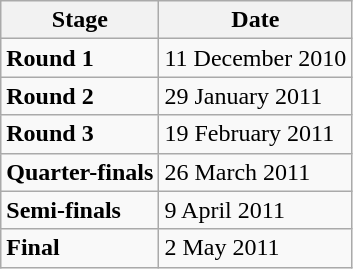<table class="wikitable">
<tr>
<th><strong>Stage</strong></th>
<th><strong>Date</strong></th>
</tr>
<tr>
<td><strong>Round 1</strong></td>
<td>11 December 2010</td>
</tr>
<tr>
<td><strong>Round 2</strong></td>
<td>29 January 2011</td>
</tr>
<tr>
<td><strong>Round 3</strong></td>
<td>19 February 2011</td>
</tr>
<tr>
<td><strong>Quarter-finals</strong></td>
<td>26 March 2011</td>
</tr>
<tr>
<td><strong>Semi-finals</strong></td>
<td>9 April 2011</td>
</tr>
<tr>
<td><strong>Final</strong></td>
<td>2 May 2011</td>
</tr>
</table>
